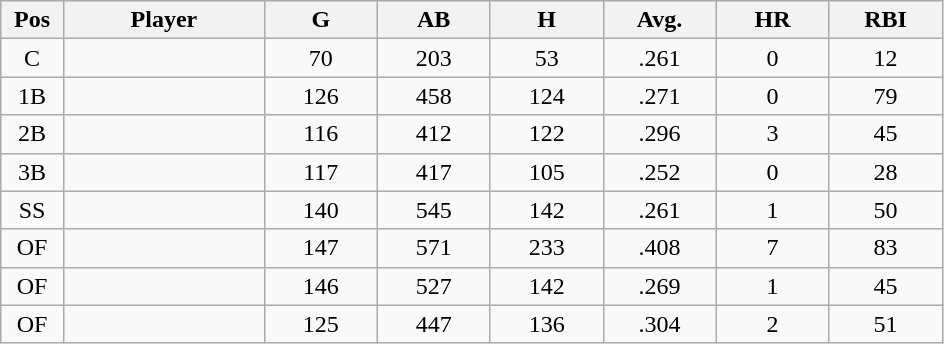<table class="wikitable sortable">
<tr>
<th bgcolor="#DDDDFF" width="5%">Pos</th>
<th bgcolor="#DDDDFF" width="16%">Player</th>
<th bgcolor="#DDDDFF" width="9%">G</th>
<th bgcolor="#DDDDFF" width="9%">AB</th>
<th bgcolor="#DDDDFF" width="9%">H</th>
<th bgcolor="#DDDDFF" width="9%">Avg.</th>
<th bgcolor="#DDDDFF" width="9%">HR</th>
<th bgcolor="#DDDDFF" width="9%">RBI</th>
</tr>
<tr align="center">
<td>C</td>
<td></td>
<td>70</td>
<td>203</td>
<td>53</td>
<td>.261</td>
<td>0</td>
<td>12</td>
</tr>
<tr align="center">
<td>1B</td>
<td></td>
<td>126</td>
<td>458</td>
<td>124</td>
<td>.271</td>
<td>0</td>
<td>79</td>
</tr>
<tr align="center">
<td>2B</td>
<td></td>
<td>116</td>
<td>412</td>
<td>122</td>
<td>.296</td>
<td>3</td>
<td>45</td>
</tr>
<tr align="center">
<td>3B</td>
<td></td>
<td>117</td>
<td>417</td>
<td>105</td>
<td>.252</td>
<td>0</td>
<td>28</td>
</tr>
<tr align="center">
<td>SS</td>
<td></td>
<td>140</td>
<td>545</td>
<td>142</td>
<td>.261</td>
<td>1</td>
<td>50</td>
</tr>
<tr align="center">
<td>OF</td>
<td></td>
<td>147</td>
<td>571</td>
<td>233</td>
<td>.408</td>
<td>7</td>
<td>83</td>
</tr>
<tr align="center">
<td>OF</td>
<td></td>
<td>146</td>
<td>527</td>
<td>142</td>
<td>.269</td>
<td>1</td>
<td>45</td>
</tr>
<tr align="center">
<td>OF</td>
<td></td>
<td>125</td>
<td>447</td>
<td>136</td>
<td>.304</td>
<td>2</td>
<td>51</td>
</tr>
</table>
